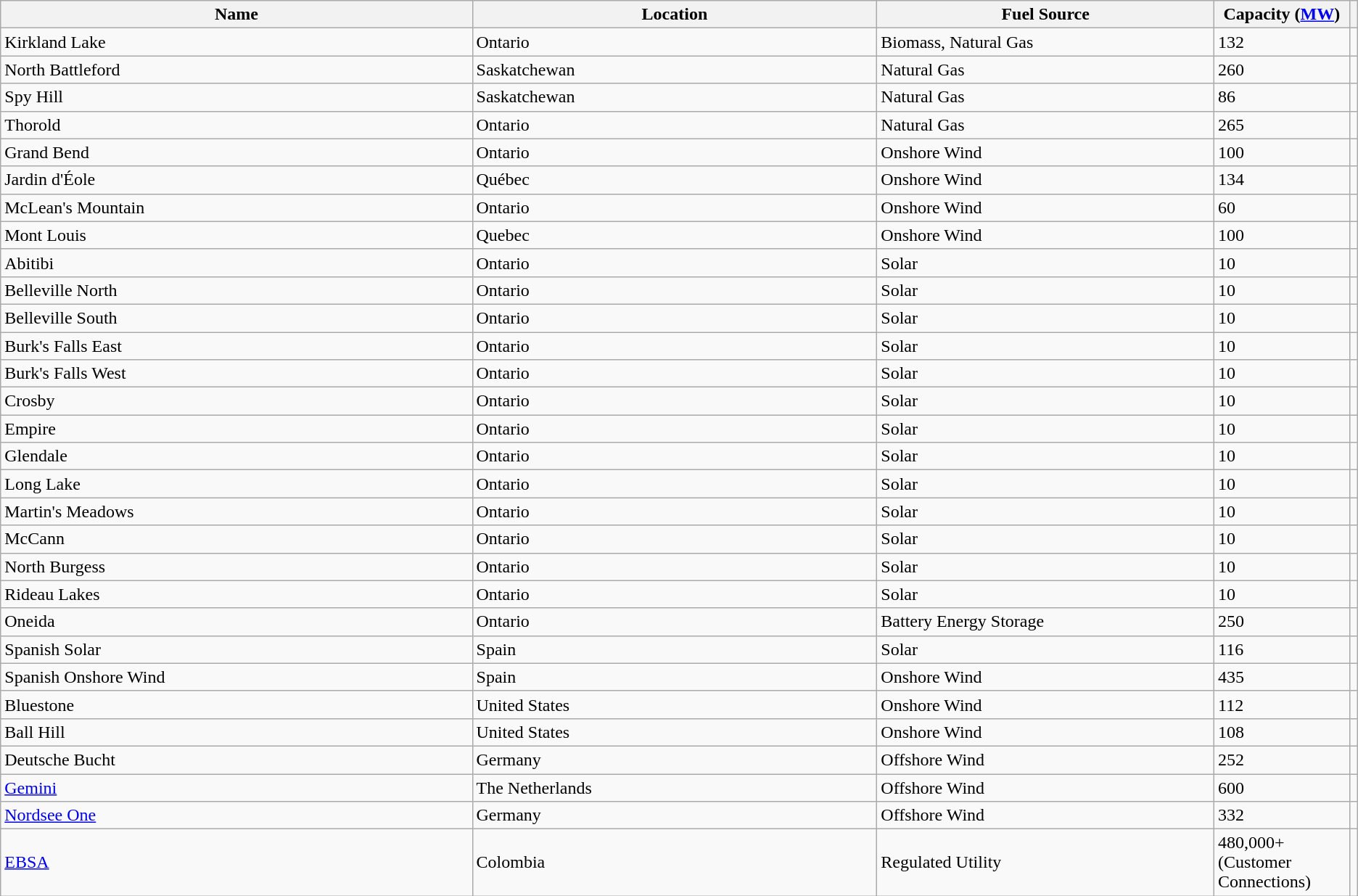<table class="wikitable sortable">
<tr>
<th width="35%">Name</th>
<th width="30%">Location</th>
<th width="25%">Fuel Source</th>
<th width="15%">Capacity (<a href='#'>MW</a>)</th>
<th width="10%"></th>
</tr>
<tr>
<td>Kirkland Lake</td>
<td>Ontario</td>
<td>Biomass, Natural Gas</td>
<td>132</td>
<td></td>
</tr>
<tr>
<td>North Battleford</td>
<td>Saskatchewan</td>
<td>Natural Gas</td>
<td>260</td>
<td></td>
</tr>
<tr>
<td>Spy Hill</td>
<td>Saskatchewan</td>
<td>Natural Gas</td>
<td>86</td>
<td></td>
</tr>
<tr>
<td>Thorold</td>
<td>Ontario</td>
<td>Natural Gas</td>
<td>265</td>
<td></td>
</tr>
<tr>
<td>Grand Bend</td>
<td>Ontario</td>
<td>Onshore Wind</td>
<td>100</td>
<td></td>
</tr>
<tr>
<td>Jardin d'Éole</td>
<td>Québec</td>
<td>Onshore Wind</td>
<td>134</td>
<td></td>
</tr>
<tr>
<td>McLean's Mountain</td>
<td>Ontario</td>
<td>Onshore Wind</td>
<td>60</td>
<td></td>
</tr>
<tr>
<td>Mont Louis</td>
<td>Quebec</td>
<td>Onshore Wind</td>
<td>100</td>
<td></td>
</tr>
<tr>
<td>Abitibi</td>
<td>Ontario</td>
<td>Solar</td>
<td>10</td>
<td></td>
</tr>
<tr>
<td>Belleville North</td>
<td>Ontario</td>
<td>Solar</td>
<td>10</td>
<td></td>
</tr>
<tr>
<td>Belleville South</td>
<td>Ontario</td>
<td>Solar</td>
<td>10</td>
<td></td>
</tr>
<tr>
<td>Burk's Falls East</td>
<td>Ontario</td>
<td>Solar</td>
<td>10</td>
<td></td>
</tr>
<tr>
<td>Burk's Falls West</td>
<td>Ontario</td>
<td>Solar</td>
<td>10</td>
<td></td>
</tr>
<tr>
<td>Crosby</td>
<td>Ontario</td>
<td>Solar</td>
<td>10</td>
<td></td>
</tr>
<tr>
<td>Empire</td>
<td>Ontario</td>
<td>Solar</td>
<td>10</td>
<td></td>
</tr>
<tr>
<td>Glendale</td>
<td>Ontario</td>
<td>Solar</td>
<td>10</td>
<td></td>
</tr>
<tr>
<td>Long Lake</td>
<td>Ontario</td>
<td>Solar</td>
<td>10</td>
<td></td>
</tr>
<tr>
<td>Martin's Meadows</td>
<td>Ontario</td>
<td>Solar</td>
<td>10</td>
<td></td>
</tr>
<tr>
<td>McCann</td>
<td>Ontario</td>
<td>Solar</td>
<td>10</td>
<td></td>
</tr>
<tr>
<td>North Burgess</td>
<td>Ontario</td>
<td>Solar</td>
<td>10</td>
<td></td>
</tr>
<tr>
<td>Rideau Lakes</td>
<td>Ontario</td>
<td>Solar</td>
<td>10</td>
<td></td>
</tr>
<tr>
<td>Oneida</td>
<td>Ontario</td>
<td>Battery Energy Storage</td>
<td>250</td>
<td></td>
</tr>
<tr>
<td>Spanish Solar</td>
<td>Spain</td>
<td>Solar</td>
<td>116</td>
<td></td>
</tr>
<tr>
<td>Spanish Onshore Wind</td>
<td>Spain</td>
<td>Onshore Wind</td>
<td>435</td>
<td></td>
</tr>
<tr>
<td>Bluestone</td>
<td>United States</td>
<td>Onshore Wind</td>
<td>112</td>
<td></td>
</tr>
<tr>
<td>Ball Hill</td>
<td>United States</td>
<td>Onshore Wind</td>
<td>108</td>
<td></td>
</tr>
<tr>
<td>Deutsche Bucht</td>
<td>Germany</td>
<td>Offshore Wind</td>
<td>252</td>
<td></td>
</tr>
<tr>
<td><a href='#'>Gemini</a></td>
<td>The Netherlands</td>
<td>Offshore Wind</td>
<td>600</td>
<td></td>
</tr>
<tr>
<td><a href='#'>Nordsee One</a></td>
<td>Germany</td>
<td>Offshore Wind</td>
<td>332</td>
<td></td>
</tr>
<tr>
<td><a href='#'>EBSA</a></td>
<td>Colombia</td>
<td>Regulated Utility</td>
<td>480,000+ (Customer Connections)</td>
<td></td>
</tr>
</table>
